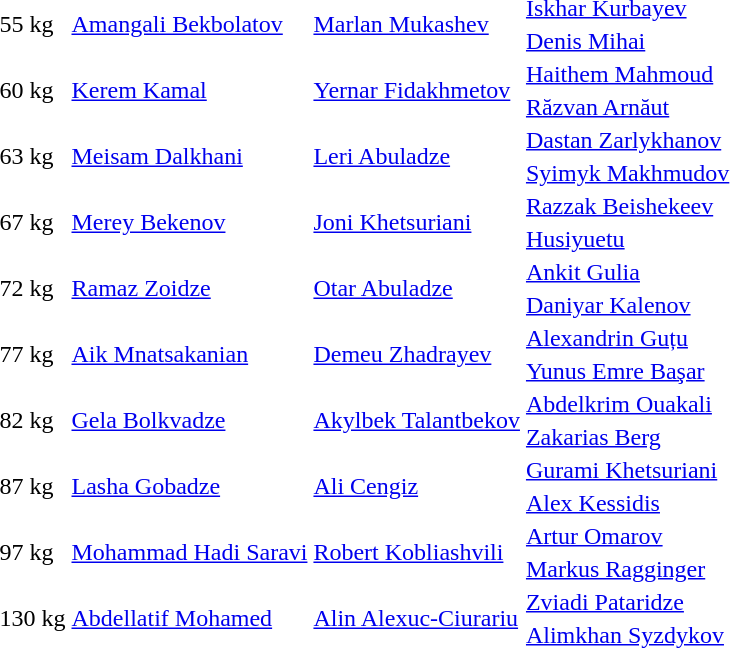<table>
<tr>
<td rowspan=2>55 kg<br></td>
<td rowspan=2><a href='#'>Amangali Bekbolatov</a><br></td>
<td rowspan=2><a href='#'>Marlan Mukashev</a><br></td>
<td><a href='#'>Iskhar Kurbayev</a><br></td>
</tr>
<tr>
<td><a href='#'>Denis Mihai</a><br></td>
</tr>
<tr>
<td rowspan=2>60 kg<br></td>
<td rowspan=2><a href='#'>Kerem Kamal</a><br></td>
<td rowspan=2><a href='#'>Yernar Fidakhmetov</a><br></td>
<td><a href='#'>Haithem Mahmoud</a><br></td>
</tr>
<tr>
<td><a href='#'>Răzvan Arnăut</a><br></td>
</tr>
<tr>
<td rowspan=2>63 kg<br></td>
<td rowspan=2><a href='#'>Meisam Dalkhani</a><br></td>
<td rowspan=2><a href='#'>Leri Abuladze</a><br></td>
<td><a href='#'>Dastan Zarlykhanov</a><br></td>
</tr>
<tr>
<td><a href='#'>Syimyk Makhmudov</a><br></td>
</tr>
<tr>
<td rowspan=2>67 kg<br></td>
<td rowspan=2><a href='#'>Merey Bekenov</a><br></td>
<td rowspan=2><a href='#'>Joni Khetsuriani</a><br></td>
<td><a href='#'>Razzak Beishekeev</a><br></td>
</tr>
<tr>
<td><a href='#'>Husiyuetu</a><br></td>
</tr>
<tr>
<td rowspan=2>72 kg<br></td>
<td rowspan=2><a href='#'>Ramaz Zoidze</a><br></td>
<td rowspan=2><a href='#'>Otar Abuladze</a><br></td>
<td><a href='#'>Ankit Gulia</a><br></td>
</tr>
<tr>
<td><a href='#'>Daniyar Kalenov</a><br></td>
</tr>
<tr>
<td rowspan=2>77 kg<br></td>
<td rowspan=2><a href='#'>Aik Mnatsakanian</a><br></td>
<td rowspan=2><a href='#'>Demeu Zhadrayev</a><br></td>
<td><a href='#'>Alexandrin Guțu</a><br></td>
</tr>
<tr>
<td><a href='#'>Yunus Emre Başar</a><br></td>
</tr>
<tr>
<td rowspan=2>82 kg<br></td>
<td rowspan=2><a href='#'>Gela Bolkvadze</a><br></td>
<td rowspan=2><a href='#'>Akylbek Talantbekov</a><br></td>
<td><a href='#'>Abdelkrim Ouakali</a><br></td>
</tr>
<tr>
<td><a href='#'>Zakarias Berg</a><br></td>
</tr>
<tr>
<td rowspan=2>87 kg<br></td>
<td rowspan=2><a href='#'>Lasha Gobadze</a><br></td>
<td rowspan=2><a href='#'>Ali Cengiz</a><br></td>
<td><a href='#'>Gurami Khetsuriani</a><br></td>
</tr>
<tr>
<td><a href='#'>Alex Kessidis</a><br></td>
</tr>
<tr>
<td rowspan=2>97 kg<br></td>
<td rowspan=2><a href='#'>Mohammad Hadi Saravi</a><br></td>
<td rowspan=2><a href='#'>Robert Kobliashvili</a><br></td>
<td><a href='#'>Artur Omarov</a><br></td>
</tr>
<tr>
<td><a href='#'>Markus Ragginger</a><br></td>
</tr>
<tr>
<td rowspan=2>130 kg<br></td>
<td rowspan=2><a href='#'>Abdellatif Mohamed</a><br></td>
<td rowspan=2><a href='#'>Alin Alexuc-Ciurariu</a><br></td>
<td><a href='#'>Zviadi Pataridze</a><br></td>
</tr>
<tr>
<td><a href='#'>Alimkhan Syzdykov</a><br></td>
</tr>
</table>
